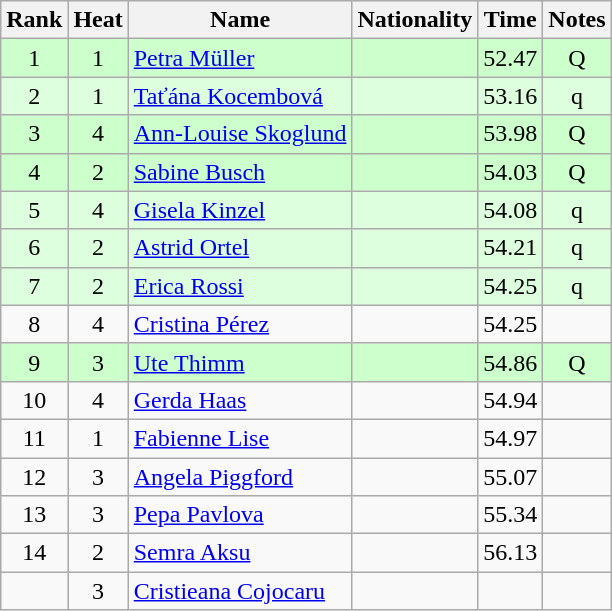<table class="wikitable sortable" style="text-align:center">
<tr>
<th>Rank</th>
<th>Heat</th>
<th>Name</th>
<th>Nationality</th>
<th>Time</th>
<th>Notes</th>
</tr>
<tr bgcolor=ccffcc>
<td>1</td>
<td>1</td>
<td align="left"><a href='#'>Petra Müller</a></td>
<td align=left></td>
<td>52.47</td>
<td>Q</td>
</tr>
<tr bgcolor=ddffdd>
<td>2</td>
<td>1</td>
<td align="left"><a href='#'>Taťána Kocembová</a></td>
<td align=left></td>
<td>53.16</td>
<td>q</td>
</tr>
<tr bgcolor=ccffcc>
<td>3</td>
<td>4</td>
<td align="left"><a href='#'>Ann-Louise Skoglund</a></td>
<td align=left></td>
<td>53.98</td>
<td>Q</td>
</tr>
<tr bgcolor=ccffcc>
<td>4</td>
<td>2</td>
<td align="left"><a href='#'>Sabine Busch</a></td>
<td align=left></td>
<td>54.03</td>
<td>Q</td>
</tr>
<tr bgcolor=ddffdd>
<td>5</td>
<td>4</td>
<td align="left"><a href='#'>Gisela Kinzel</a></td>
<td align=left></td>
<td>54.08</td>
<td>q</td>
</tr>
<tr bgcolor=ddffdd>
<td>6</td>
<td>2</td>
<td align="left"><a href='#'>Astrid Ortel</a></td>
<td align=left></td>
<td>54.21</td>
<td>q</td>
</tr>
<tr bgcolor=ddffdd>
<td>7</td>
<td>2</td>
<td align="left"><a href='#'>Erica Rossi</a></td>
<td align=left></td>
<td>54.25</td>
<td>q</td>
</tr>
<tr>
<td>8</td>
<td>4</td>
<td align="left"><a href='#'>Cristina Pérez</a></td>
<td align=left></td>
<td>54.25</td>
<td></td>
</tr>
<tr bgcolor=ccffcc>
<td>9</td>
<td>3</td>
<td align="left"><a href='#'>Ute Thimm</a></td>
<td align=left></td>
<td>54.86</td>
<td>Q</td>
</tr>
<tr>
<td>10</td>
<td>4</td>
<td align="left"><a href='#'>Gerda Haas</a></td>
<td align=left></td>
<td>54.94</td>
<td></td>
</tr>
<tr>
<td>11</td>
<td>1</td>
<td align="left"><a href='#'>Fabienne Lise</a></td>
<td align=left></td>
<td>54.97</td>
<td></td>
</tr>
<tr>
<td>12</td>
<td>3</td>
<td align="left"><a href='#'>Angela Piggford</a></td>
<td align=left></td>
<td>55.07</td>
<td></td>
</tr>
<tr>
<td>13</td>
<td>3</td>
<td align="left"><a href='#'>Pepa Pavlova</a></td>
<td align=left></td>
<td>55.34</td>
<td></td>
</tr>
<tr>
<td>14</td>
<td>2</td>
<td align="left"><a href='#'>Semra Aksu</a></td>
<td align=left></td>
<td>56.13</td>
<td></td>
</tr>
<tr>
<td></td>
<td>3</td>
<td align="left"><a href='#'>Cristieana Cojocaru</a></td>
<td align=left></td>
<td></td>
<td></td>
</tr>
</table>
